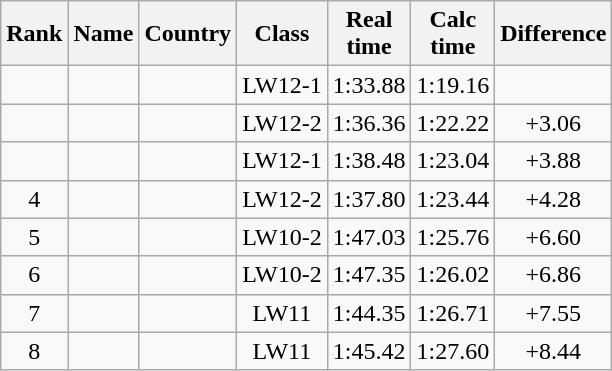<table class="wikitable sortable" style="text-align:center">
<tr>
<th>Rank</th>
<th>Name</th>
<th>Country</th>
<th>Class</th>
<th>Real<br>time</th>
<th>Calc<br>time</th>
<th Class="unsortable">Difference</th>
</tr>
<tr>
<td></td>
<td align=left></td>
<td align=left></td>
<td>LW12-1</td>
<td>1:33.88</td>
<td>1:19.16</td>
<td></td>
</tr>
<tr>
<td></td>
<td align=left></td>
<td align=left></td>
<td>LW12-2</td>
<td>1:36.36</td>
<td>1:22.22</td>
<td>+3.06</td>
</tr>
<tr>
<td></td>
<td align=left></td>
<td align=left></td>
<td>LW12-1</td>
<td>1:38.48</td>
<td>1:23.04</td>
<td>+3.88</td>
</tr>
<tr>
<td>4</td>
<td align=left></td>
<td align=left></td>
<td>LW12-2</td>
<td>1:37.80</td>
<td>1:23.44</td>
<td>+4.28</td>
</tr>
<tr>
<td>5</td>
<td align=left></td>
<td align=left></td>
<td>LW10-2</td>
<td>1:47.03</td>
<td>1:25.76</td>
<td>+6.60</td>
</tr>
<tr>
<td>6</td>
<td align=left></td>
<td align=left></td>
<td>LW10-2</td>
<td>1:47.35</td>
<td>1:26.02</td>
<td>+6.86</td>
</tr>
<tr>
<td>7</td>
<td align=left></td>
<td align=left></td>
<td>LW11</td>
<td>1:44.35</td>
<td>1:26.71</td>
<td>+7.55</td>
</tr>
<tr>
<td>8</td>
<td align=left></td>
<td align=left></td>
<td>LW11</td>
<td>1:45.42</td>
<td>1:27.60</td>
<td>+8.44</td>
</tr>
</table>
